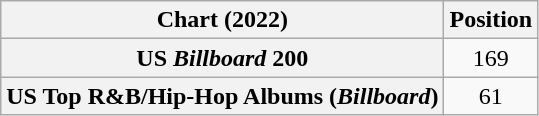<table class="wikitable sortable plainrowheaders" style="text-align:center">
<tr>
<th scope="col">Chart (2022)</th>
<th scope="col">Position</th>
</tr>
<tr>
<th scope="row">US <em>Billboard</em> 200</th>
<td>169</td>
</tr>
<tr>
<th scope="row">US Top R&B/Hip-Hop Albums (<em>Billboard</em>)</th>
<td>61</td>
</tr>
</table>
